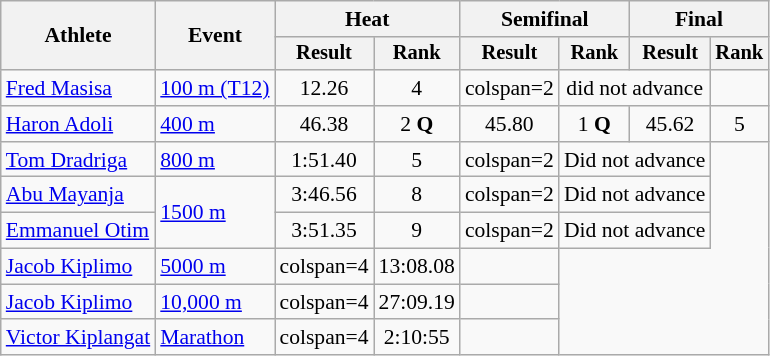<table class="wikitable" style="font-size:90%; text-align:center">
<tr>
<th rowspan=2>Athlete</th>
<th rowspan=2>Event</th>
<th colspan=2>Heat</th>
<th colspan=2>Semifinal</th>
<th colspan=2>Final</th>
</tr>
<tr style="font-size:95%">
<th>Result</th>
<th>Rank</th>
<th>Result</th>
<th>Rank</th>
<th>Result</th>
<th>Rank</th>
</tr>
<tr>
<td align=left><a href='#'>Fred Masisa</a></td>
<td align=left><a href='#'>100 m (T12)</a></td>
<td>12.26</td>
<td>4</td>
<td>colspan=2 </td>
<td colspan=2>did not advance</td>
</tr>
<tr>
<td align="left"><a href='#'>Haron Adoli</a></td>
<td rowspan="1" align="left"><a href='#'>400 m</a></td>
<td>46.38</td>
<td>2 <strong>Q</strong></td>
<td>45.80</td>
<td>1 <strong>Q</strong></td>
<td>45.62</td>
<td>5</td>
</tr>
<tr>
<td align="left"><a href='#'>Tom Dradriga</a></td>
<td rowspan="1" align="left"><a href='#'>800 m</a></td>
<td>1:51.40</td>
<td>5</td>
<td>colspan=2 </td>
<td colspan="2">Did not advance</td>
</tr>
<tr>
<td align="left"><a href='#'>Abu Mayanja</a></td>
<td rowspan="2" align="left"><a href='#'>1500 m</a></td>
<td>3:46.56</td>
<td>8</td>
<td>colspan=2 </td>
<td colspan="2">Did not advance</td>
</tr>
<tr>
<td align="left"><a href='#'>Emmanuel Otim</a></td>
<td>3:51.35</td>
<td>9</td>
<td>colspan=2 </td>
<td colspan="2">Did not advance</td>
</tr>
<tr>
<td align="left"><a href='#'>Jacob Kiplimo</a></td>
<td align=left><a href='#'>5000 m</a></td>
<td>colspan=4 </td>
<td>13:08.08</td>
<td></td>
</tr>
<tr>
<td align=left><a href='#'>Jacob Kiplimo</a></td>
<td align=left rowspan=1><a href='#'>10,000 m</a></td>
<td>colspan=4 </td>
<td>27:09.19</td>
<td></td>
</tr>
<tr>
<td align=left><a href='#'>Victor Kiplangat</a></td>
<td align=left rowspan=1><a href='#'>Marathon</a></td>
<td>colspan=4 </td>
<td>2:10:55</td>
<td></td>
</tr>
</table>
